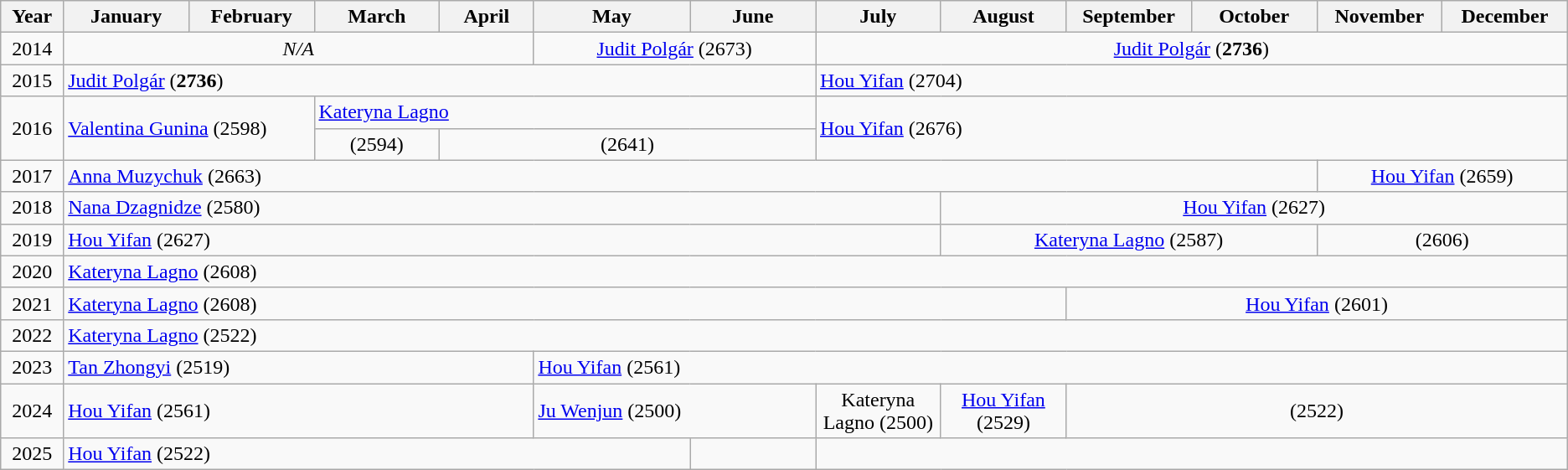<table class="wikitable center" style="text-align:center">
<tr>
<th>Year</th>
<th style="width:8%">January</th>
<th style="width:8%">February</th>
<th style="width:8%">March</th>
<th style="width:6%">April</th>
<th style="width:10%">May</th>
<th style="width:8%">June</th>
<th style="width:8%">July</th>
<th style="width:8%">August</th>
<th style="width:8%">September</th>
<th style="width:8%">October</th>
<th style="width:8%">November</th>
<th style="width:8%">December</th>
</tr>
<tr>
<td>2014</td>
<td colspan=4><em>N/A</em></td>
<td colspan=2> <a href='#'>Judit Polgár</a> (2673)</td>
<td colspan=6> <a href='#'>Judit Polgár</a> (<strong>2736</strong>)</td>
</tr>
<tr>
<td>2015</td>
<td colspan=6 align=left> <a href='#'>Judit Polgár</a> (<strong>2736</strong>)</td>
<td colspan=6 align=left> <a href='#'>Hou Yifan</a> (2704)</td>
</tr>
<tr>
<td rowspan=2>2016</td>
<td colspan=2 rowspan=2 align=left> <a href='#'>Valentina Gunina</a> (2598)</td>
<td colspan=4 align=left> <a href='#'>Kateryna Lagno</a></td>
<td colspan=6 rowspan=2 align=left> <a href='#'>Hou Yifan</a> (2676)</td>
</tr>
<tr>
<td>(2594)</td>
<td colspan=3>(2641)</td>
</tr>
<tr>
<td>2017</td>
<td colspan=10 align=left> <a href='#'>Anna Muzychuk</a> (2663)</td>
<td colspan=2> <a href='#'>Hou Yifan</a> (2659)</td>
</tr>
<tr>
<td>2018</td>
<td colspan=7 align=left> <a href='#'>Nana Dzagnidze</a> (2580)</td>
<td colspan=5> <a href='#'>Hou Yifan</a> (2627)</td>
</tr>
<tr>
<td>2019</td>
<td colspan=7 align=left> <a href='#'>Hou Yifan</a> (2627)</td>
<td colspan=3> <a href='#'>Kateryna Lagno</a> (2587)</td>
<td colspan=2>(2606)</td>
</tr>
<tr>
<td>2020</td>
<td colspan=12 align=left> <a href='#'>Kateryna Lagno</a> (2608)</td>
</tr>
<tr>
<td>2021</td>
<td colspan=8 align=left> <a href='#'>Kateryna Lagno</a> (2608)</td>
<td colspan=4> <a href='#'>Hou Yifan</a> (2601)</td>
</tr>
<tr>
<td>2022</td>
<td colspan=12 align=left> <a href='#'>Kateryna Lagno</a> (2522)</td>
</tr>
<tr>
<td>2023</td>
<td colspan=4 align=left> <a href='#'>Tan Zhongyi</a> (2519)</td>
<td colspan=8 align=left> <a href='#'>Hou Yifan</a> (2561)</td>
</tr>
<tr>
<td>2024</td>
<td colspan=4 align=left> <a href='#'>Hou Yifan</a> (2561)</td>
<td colspan=2 align=left> <a href='#'>Ju Wenjun</a> (2500)</td>
<td> Kateryna Lagno (2500)</td>
<td colspan=1> <a href='#'>Hou Yifan</a> (2529)</td>
<td colspan=5>(2522)</td>
</tr>
<tr>
<td>2025</td>
<td colspan=5 align=left> <a href='#'>Hou Yifan</a> (2522)</td>
<td></td>
</tr>
</table>
